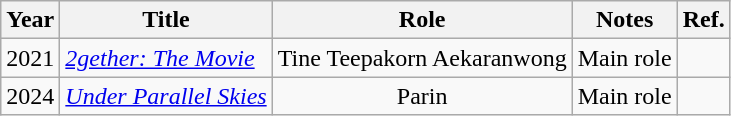<table class="wikitable">
<tr>
<th>Year</th>
<th>Title</th>
<th>Role</th>
<th>Notes</th>
<th>Ref.</th>
</tr>
<tr>
<td>2021</td>
<td><em><a href='#'>2gether: The Movie</a></em></td>
<td style="text-align: center;">Tine Teepakorn Aekaranwong</td>
<td style="text-align: center;">Main role</td>
<td style="text-align: center;"></td>
</tr>
<tr>
<td text-align:center;">2024</td>
<td><em><a href='#'>Under Parallel Skies</a></em></td>
<td style="text-align: center;">Parin</td>
<td style="text-align: center;">Main role</td>
<td style="text-align: center;"></td>
</tr>
</table>
